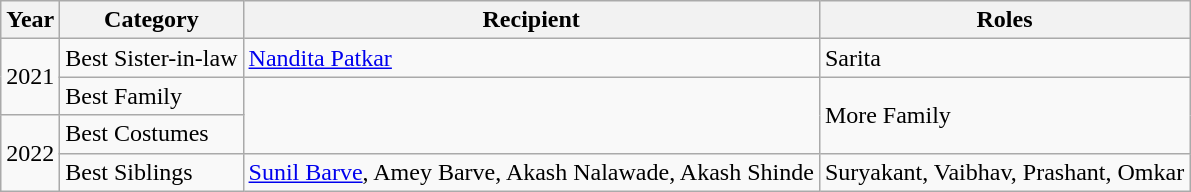<table class="wikitable">
<tr>
<th>Year</th>
<th>Category</th>
<th>Recipient</th>
<th>Roles</th>
</tr>
<tr>
<td rowspan="2">2021</td>
<td>Best Sister-in-law</td>
<td><a href='#'>Nandita Patkar</a></td>
<td>Sarita</td>
</tr>
<tr>
<td>Best Family</td>
<td rowspan="2"></td>
<td rowspan="2">More Family</td>
</tr>
<tr>
<td rowspan="2">2022</td>
<td>Best Costumes</td>
</tr>
<tr>
<td>Best Siblings</td>
<td><a href='#'>Sunil Barve</a>, Amey Barve, Akash Nalawade, Akash Shinde</td>
<td>Suryakant, Vaibhav, Prashant, Omkar</td>
</tr>
</table>
